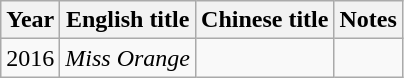<table class="wikitable sortable">
<tr>
<th>Year</th>
<th>English title</th>
<th>Chinese title</th>
<th>Notes</th>
</tr>
<tr>
<td>2016</td>
<td><em>Miss Orange</em></td>
<td></td>
<td></td>
</tr>
</table>
